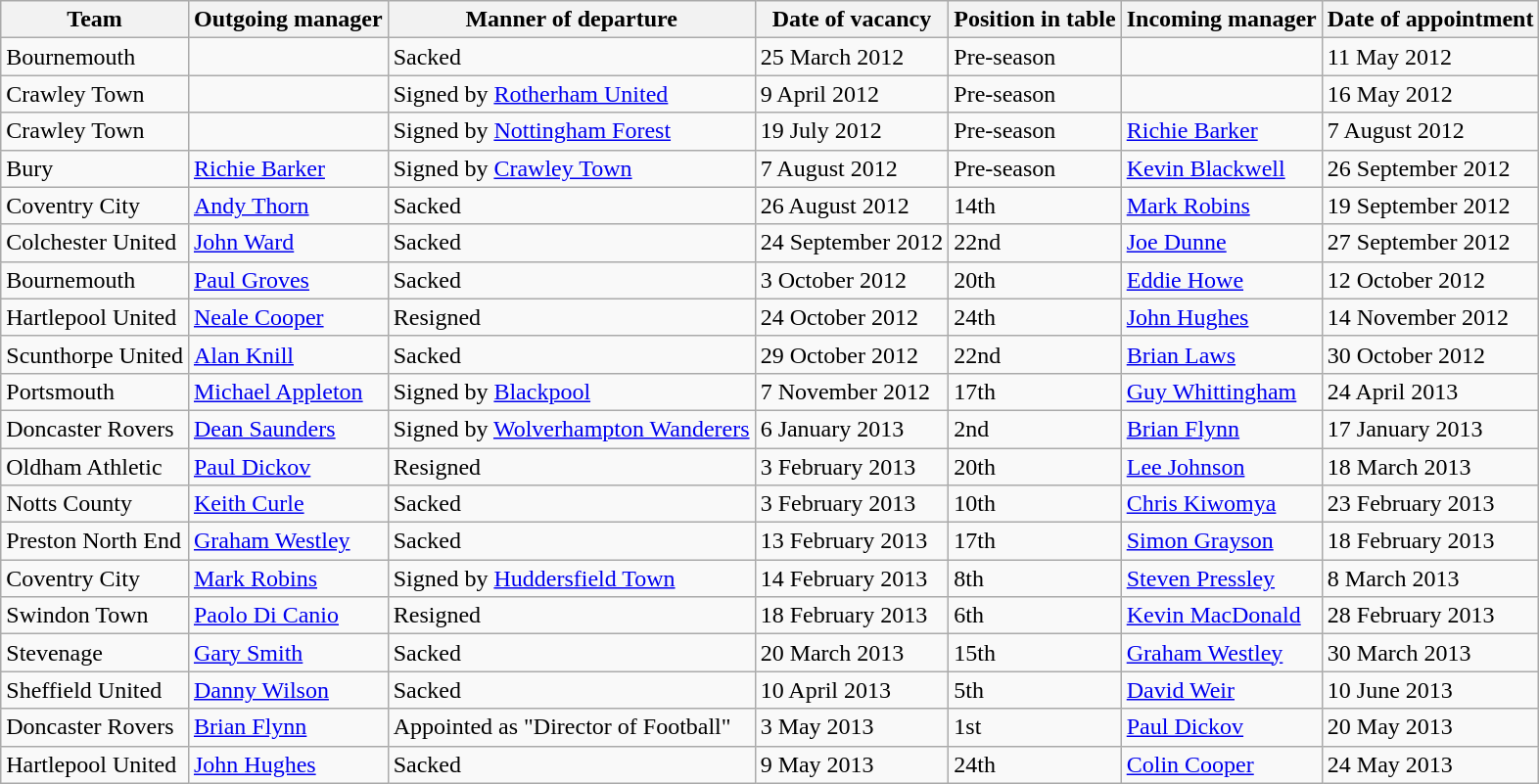<table class="wikitable">
<tr>
<th>Team</th>
<th>Outgoing manager</th>
<th>Manner of departure</th>
<th>Date of vacancy</th>
<th>Position in table</th>
<th>Incoming manager</th>
<th>Date of appointment</th>
</tr>
<tr>
<td>Bournemouth</td>
<td></td>
<td>Sacked</td>
<td>25 March 2012</td>
<td>Pre-season</td>
<td></td>
<td>11 May 2012</td>
</tr>
<tr>
<td>Crawley Town</td>
<td></td>
<td>Signed by <a href='#'>Rotherham United</a></td>
<td>9 April 2012</td>
<td>Pre-season</td>
<td></td>
<td>16 May 2012</td>
</tr>
<tr>
<td>Crawley Town</td>
<td></td>
<td>Signed by <a href='#'>Nottingham Forest</a></td>
<td>19 July 2012</td>
<td>Pre-season</td>
<td><a href='#'>Richie Barker</a></td>
<td>7 August 2012</td>
</tr>
<tr>
<td>Bury</td>
<td><a href='#'>Richie Barker</a></td>
<td>Signed by <a href='#'>Crawley Town</a></td>
<td>7 August 2012</td>
<td>Pre-season</td>
<td><a href='#'>Kevin Blackwell</a></td>
<td>26 September 2012</td>
</tr>
<tr>
<td>Coventry City</td>
<td><a href='#'>Andy Thorn</a></td>
<td>Sacked</td>
<td>26 August 2012</td>
<td>14th</td>
<td><a href='#'>Mark Robins</a></td>
<td>19 September 2012</td>
</tr>
<tr>
<td>Colchester United</td>
<td><a href='#'>John Ward</a></td>
<td>Sacked</td>
<td>24 September 2012</td>
<td>22nd</td>
<td><a href='#'>Joe Dunne</a></td>
<td>27 September 2012</td>
</tr>
<tr>
<td>Bournemouth</td>
<td><a href='#'>Paul Groves</a></td>
<td>Sacked</td>
<td>3 October 2012</td>
<td>20th</td>
<td><a href='#'>Eddie Howe</a></td>
<td>12 October 2012</td>
</tr>
<tr>
<td>Hartlepool United</td>
<td><a href='#'>Neale Cooper</a></td>
<td>Resigned</td>
<td>24 October 2012</td>
<td>24th</td>
<td><a href='#'>John Hughes</a></td>
<td>14 November 2012</td>
</tr>
<tr>
<td>Scunthorpe United</td>
<td><a href='#'>Alan Knill</a></td>
<td>Sacked</td>
<td>29 October 2012</td>
<td>22nd</td>
<td><a href='#'>Brian Laws</a></td>
<td>30 October 2012</td>
</tr>
<tr>
<td>Portsmouth</td>
<td><a href='#'>Michael Appleton</a></td>
<td>Signed by <a href='#'>Blackpool</a></td>
<td>7 November 2012</td>
<td>17th</td>
<td><a href='#'>Guy Whittingham</a></td>
<td>24 April 2013</td>
</tr>
<tr>
<td>Doncaster Rovers</td>
<td><a href='#'>Dean Saunders</a></td>
<td>Signed by <a href='#'>Wolverhampton Wanderers</a></td>
<td>6 January 2013</td>
<td>2nd</td>
<td><a href='#'>Brian Flynn</a></td>
<td>17 January 2013</td>
</tr>
<tr>
<td>Oldham Athletic</td>
<td><a href='#'>Paul Dickov</a></td>
<td>Resigned</td>
<td>3 February 2013</td>
<td>20th</td>
<td><a href='#'>Lee Johnson</a></td>
<td>18 March 2013</td>
</tr>
<tr>
<td>Notts County</td>
<td><a href='#'>Keith Curle</a></td>
<td>Sacked</td>
<td>3 February 2013</td>
<td>10th</td>
<td><a href='#'>Chris Kiwomya</a></td>
<td>23 February 2013</td>
</tr>
<tr>
<td>Preston North End</td>
<td><a href='#'>Graham Westley</a></td>
<td>Sacked</td>
<td>13 February 2013</td>
<td>17th</td>
<td><a href='#'>Simon Grayson</a></td>
<td>18 February 2013</td>
</tr>
<tr>
<td>Coventry City</td>
<td><a href='#'>Mark Robins</a></td>
<td>Signed by <a href='#'>Huddersfield Town</a></td>
<td>14 February 2013</td>
<td>8th</td>
<td><a href='#'>Steven Pressley</a></td>
<td>8 March 2013</td>
</tr>
<tr>
<td>Swindon Town</td>
<td><a href='#'>Paolo Di Canio</a></td>
<td>Resigned</td>
<td>18 February 2013</td>
<td>6th</td>
<td><a href='#'>Kevin MacDonald</a></td>
<td>28 February 2013</td>
</tr>
<tr>
<td>Stevenage</td>
<td><a href='#'>Gary Smith</a></td>
<td>Sacked</td>
<td>20 March 2013</td>
<td>15th</td>
<td><a href='#'>Graham Westley</a></td>
<td>30 March 2013</td>
</tr>
<tr>
<td>Sheffield United</td>
<td><a href='#'>Danny Wilson</a></td>
<td>Sacked</td>
<td>10 April 2013</td>
<td>5th</td>
<td><a href='#'>David Weir</a></td>
<td>10 June 2013</td>
</tr>
<tr>
<td>Doncaster Rovers</td>
<td><a href='#'>Brian Flynn</a></td>
<td>Appointed as "Director of Football"</td>
<td>3 May 2013</td>
<td>1st</td>
<td><a href='#'>Paul Dickov</a></td>
<td>20 May 2013</td>
</tr>
<tr>
<td>Hartlepool United</td>
<td><a href='#'>John Hughes</a></td>
<td>Sacked</td>
<td>9 May 2013</td>
<td>24th</td>
<td><a href='#'>Colin Cooper</a></td>
<td>24 May 2013</td>
</tr>
</table>
